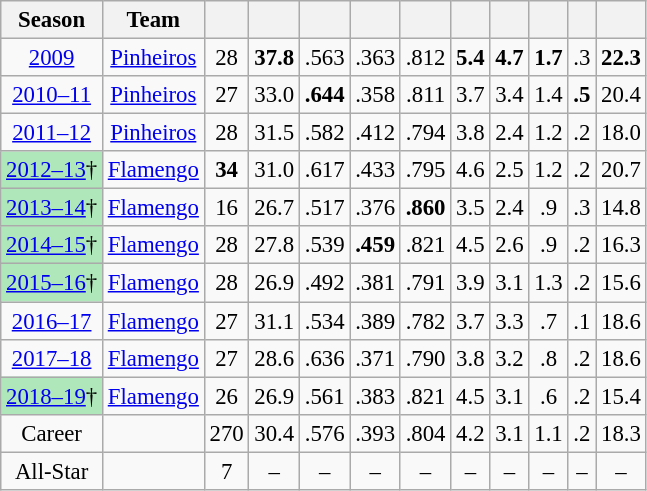<table class="wikitable sortable" style="font-size:95%; text-align:center;">
<tr>
<th>Season</th>
<th>Team</th>
<th></th>
<th></th>
<th></th>
<th></th>
<th></th>
<th></th>
<th></th>
<th></th>
<th></th>
<th></th>
</tr>
<tr>
<td><a href='#'>2009</a></td>
<td><a href='#'>Pinheiros</a></td>
<td>28</td>
<td><strong>37.8</strong></td>
<td>.563</td>
<td>.363</td>
<td>.812</td>
<td><strong>5.4</strong></td>
<td><strong> 4.7</strong></td>
<td><strong>1.7</strong></td>
<td>.3</td>
<td><strong>22.3</strong></td>
</tr>
<tr>
<td><a href='#'>2010–11</a></td>
<td><a href='#'>Pinheiros</a></td>
<td>27</td>
<td>33.0</td>
<td><strong>.644</strong></td>
<td>.358</td>
<td>.811</td>
<td>3.7</td>
<td>3.4</td>
<td>1.4</td>
<td><strong>.5</strong></td>
<td>20.4</td>
</tr>
<tr>
<td><a href='#'>2011–12</a></td>
<td><a href='#'>Pinheiros</a></td>
<td>28</td>
<td>31.5</td>
<td>.582</td>
<td>.412</td>
<td>.794</td>
<td>3.8</td>
<td>2.4</td>
<td>1.2</td>
<td>.2</td>
<td>18.0</td>
</tr>
<tr>
<td style="text-align:center;background:#afe6ba;"><a href='#'>2012–13</a>†</td>
<td><a href='#'>Flamengo</a></td>
<td><strong>34</strong></td>
<td>31.0</td>
<td>.617</td>
<td>.433</td>
<td>.795</td>
<td>4.6</td>
<td>2.5</td>
<td>1.2</td>
<td>.2</td>
<td>20.7</td>
</tr>
<tr>
<td style="text-align:center;background:#afe6ba;"><a href='#'>2013–14</a>†</td>
<td><a href='#'>Flamengo</a></td>
<td>16</td>
<td>26.7</td>
<td>.517</td>
<td>.376</td>
<td><strong>.860</strong></td>
<td>3.5</td>
<td>2.4</td>
<td>.9</td>
<td>.3</td>
<td>14.8</td>
</tr>
<tr>
<td style="text-align:center;background:#afe6ba;"><a href='#'>2014–15</a>†</td>
<td><a href='#'>Flamengo</a></td>
<td>28</td>
<td>27.8</td>
<td>.539</td>
<td><strong>.459</strong></td>
<td>.821</td>
<td>4.5</td>
<td>2.6</td>
<td>.9</td>
<td>.2</td>
<td>16.3</td>
</tr>
<tr>
<td style="text-align:center;background:#afe6ba;"><a href='#'>2015–16</a>†</td>
<td><a href='#'>Flamengo</a></td>
<td>28</td>
<td>26.9</td>
<td>.492</td>
<td>.381</td>
<td>.791</td>
<td>3.9</td>
<td>3.1</td>
<td>1.3</td>
<td>.2</td>
<td>15.6</td>
</tr>
<tr>
<td><a href='#'>2016–17</a></td>
<td><a href='#'>Flamengo</a></td>
<td>27</td>
<td>31.1</td>
<td>.534</td>
<td>.389</td>
<td>.782</td>
<td>3.7</td>
<td>3.3</td>
<td>.7</td>
<td>.1</td>
<td>18.6</td>
</tr>
<tr>
<td><a href='#'>2017–18</a></td>
<td><a href='#'>Flamengo</a></td>
<td>27</td>
<td>28.6</td>
<td>.636</td>
<td>.371</td>
<td>.790</td>
<td>3.8</td>
<td>3.2</td>
<td>.8</td>
<td>.2</td>
<td>18.6</td>
</tr>
<tr>
<td style="text-align:center;background:#afe6ba;"><a href='#'>2018–19</a>†</td>
<td><a href='#'>Flamengo</a></td>
<td>26</td>
<td>26.9</td>
<td>.561</td>
<td>.383</td>
<td>.821</td>
<td>4.5</td>
<td>3.1</td>
<td>.6</td>
<td>.2</td>
<td>15.4</td>
</tr>
<tr>
<td>Career</td>
<td></td>
<td>270</td>
<td>30.4</td>
<td>.576</td>
<td>.393</td>
<td>.804</td>
<td>4.2</td>
<td>3.1</td>
<td>1.1</td>
<td>.2</td>
<td>18.3</td>
</tr>
<tr>
<td>All-Star</td>
<td></td>
<td>7</td>
<td>–</td>
<td>–</td>
<td>–</td>
<td>–</td>
<td>–</td>
<td>–</td>
<td>–</td>
<td>–</td>
<td>–</td>
</tr>
</table>
